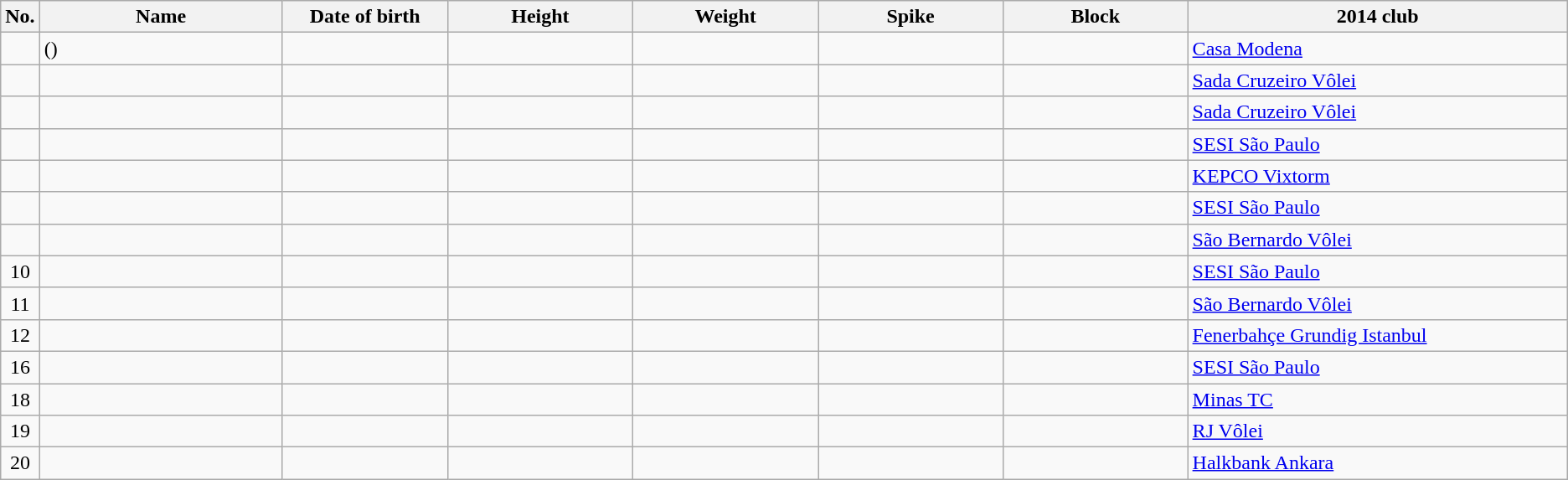<table class="wikitable sortable" style="font-size:100%; text-align:center;">
<tr>
<th>No.</th>
<th style="width:12em">Name</th>
<th style="width:8em">Date of birth</th>
<th style="width:9em">Height</th>
<th style="width:9em">Weight</th>
<th style="width:9em">Spike</th>
<th style="width:9em">Block</th>
<th style="width:19em">2014 club</th>
</tr>
<tr>
<td></td>
<td align=left> ()</td>
<td align=right></td>
<td></td>
<td></td>
<td></td>
<td></td>
<td align=left> <a href='#'>Casa Modena</a></td>
</tr>
<tr>
<td></td>
<td align=left></td>
<td align=right></td>
<td></td>
<td></td>
<td></td>
<td></td>
<td align=left> <a href='#'>Sada Cruzeiro Vôlei</a></td>
</tr>
<tr>
<td></td>
<td align=left></td>
<td align=right></td>
<td></td>
<td></td>
<td></td>
<td></td>
<td align=left> <a href='#'>Sada Cruzeiro Vôlei</a></td>
</tr>
<tr>
<td></td>
<td align=left></td>
<td align=right></td>
<td></td>
<td></td>
<td></td>
<td></td>
<td align=left> <a href='#'>SESI São Paulo</a></td>
</tr>
<tr>
<td></td>
<td align=left></td>
<td align=right></td>
<td></td>
<td></td>
<td></td>
<td></td>
<td align=left> <a href='#'>KEPCO Vixtorm</a></td>
</tr>
<tr>
<td></td>
<td align=left></td>
<td align=right></td>
<td></td>
<td></td>
<td></td>
<td></td>
<td align=left> <a href='#'>SESI São Paulo</a></td>
</tr>
<tr>
<td></td>
<td align=left></td>
<td align=right></td>
<td></td>
<td></td>
<td></td>
<td></td>
<td align=left> <a href='#'>São Bernardo Vôlei</a></td>
</tr>
<tr>
<td>10</td>
<td align=left></td>
<td align=right></td>
<td></td>
<td></td>
<td></td>
<td></td>
<td align=left> <a href='#'>SESI São Paulo</a></td>
</tr>
<tr>
<td>11</td>
<td align=left></td>
<td align=right></td>
<td></td>
<td></td>
<td></td>
<td></td>
<td align=left> <a href='#'>São Bernardo Vôlei</a></td>
</tr>
<tr>
<td>12</td>
<td align=left></td>
<td align=right></td>
<td></td>
<td></td>
<td></td>
<td></td>
<td align=left> <a href='#'>Fenerbahçe Grundig Istanbul</a></td>
</tr>
<tr>
<td>16</td>
<td align=left></td>
<td align=right></td>
<td></td>
<td></td>
<td></td>
<td></td>
<td align=left> <a href='#'>SESI São Paulo</a></td>
</tr>
<tr>
<td>18</td>
<td align=left></td>
<td align=right></td>
<td></td>
<td></td>
<td></td>
<td></td>
<td align=left> <a href='#'>Minas TC</a></td>
</tr>
<tr>
<td>19</td>
<td align=left></td>
<td align=right></td>
<td></td>
<td></td>
<td></td>
<td></td>
<td align=left> <a href='#'>RJ Vôlei</a></td>
</tr>
<tr>
<td>20</td>
<td align=left></td>
<td align=right></td>
<td></td>
<td></td>
<td></td>
<td></td>
<td align=left> <a href='#'>Halkbank Ankara</a></td>
</tr>
</table>
